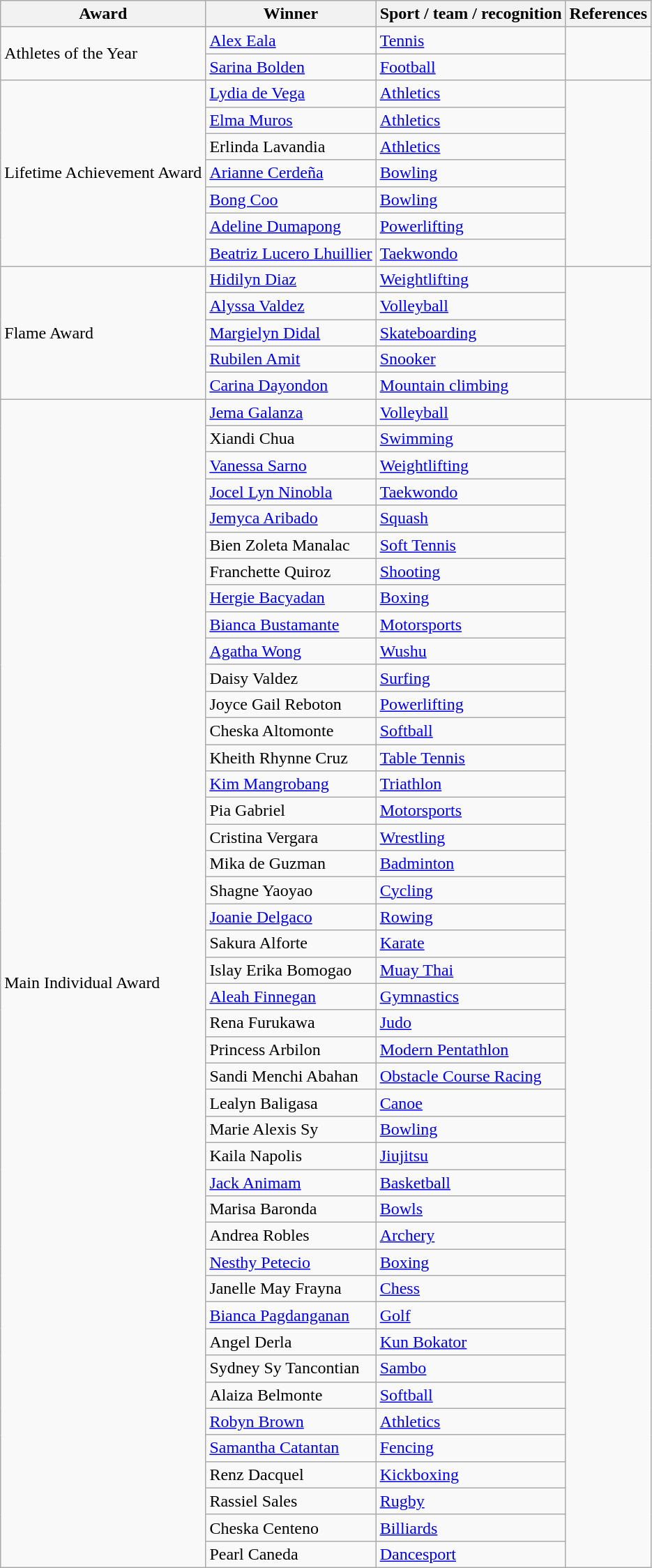<table class="wikitable">
<tr>
<th>Award</th>
<th>Winner</th>
<th>Sport / team / recognition</th>
<th>References</th>
</tr>
<tr>
<td rowspan=2>Athletes of the Year</td>
<td><a href='#'>Alex Eala</a></td>
<td><a href='#'>Tennis</a></td>
<td rowspan=2></td>
</tr>
<tr>
<td><a href='#'>Sarina Bolden</a></td>
<td><a href='#'>Football</a><br> </td>
</tr>
<tr>
<td rowspan=7>Lifetime Achievement Award</td>
<td><a href='#'>Lydia de Vega</a></td>
<td><a href='#'>Athletics</a></td>
<td rowspan=7></td>
</tr>
<tr>
<td><a href='#'>Elma Muros</a></td>
<td><a href='#'>Athletics</a></td>
</tr>
<tr>
<td>Erlinda Lavandia</td>
<td><a href='#'>Athletics</a></td>
</tr>
<tr>
<td><a href='#'>Arianne Cerdeña</a></td>
<td><a href='#'>Bowling</a></td>
</tr>
<tr>
<td><a href='#'>Bong Coo</a></td>
<td><a href='#'>Bowling</a></td>
</tr>
<tr>
<td><a href='#'>Adeline Dumapong</a></td>
<td><a href='#'>Powerlifting</a></td>
</tr>
<tr>
<td><a href='#'>Beatriz Lucero Lhuillier</a></td>
<td><a href='#'>Taekwondo</a></td>
</tr>
<tr>
<td rowspan=5>Flame Award</td>
<td><a href='#'>Hidilyn Diaz</a></td>
<td><a href='#'>Weightlifting</a></td>
<td rowspan=5><br></td>
</tr>
<tr>
<td><a href='#'>Alyssa Valdez</a></td>
<td><a href='#'>Volleyball</a></td>
</tr>
<tr>
<td><a href='#'>Margielyn Didal</a></td>
<td><a href='#'>Skateboarding</a></td>
</tr>
<tr>
<td><a href='#'>Rubilen Amit</a></td>
<td><a href='#'>Snooker</a></td>
</tr>
<tr>
<td><a href='#'>Carina Dayondon</a></td>
<td><a href='#'>Mountain climbing</a></td>
</tr>
<tr>
<td rowspan=44>Main Individual Award</td>
<td><a href='#'>Jema Galanza</a></td>
<td><a href='#'>Volleyball</a></td>
<td rowspan=44></td>
</tr>
<tr>
<td>Xiandi Chua</td>
<td><a href='#'>Swimming</a></td>
</tr>
<tr>
<td><a href='#'>Vanessa Sarno</a></td>
<td><a href='#'>Weightlifting</a></td>
</tr>
<tr>
<td><a href='#'>Jocel Lyn Ninobla</a></td>
<td><a href='#'>Taekwondo</a></td>
</tr>
<tr>
<td><a href='#'>Jemyca Aribado</a></td>
<td><a href='#'>Squash</a></td>
</tr>
<tr>
<td>Bien Zoleta Manalac</td>
<td><a href='#'>Soft Tennis</a></td>
</tr>
<tr>
<td>Franchette Quiroz</td>
<td><a href='#'>Shooting</a></td>
</tr>
<tr>
<td><a href='#'>Hergie Bacyadan</a></td>
<td><a href='#'>Boxing</a></td>
</tr>
<tr>
<td><a href='#'>Bianca Bustamante</a></td>
<td><a href='#'>Motorsports</a></td>
</tr>
<tr>
<td><a href='#'>Agatha Wong</a></td>
<td><a href='#'>Wushu</a></td>
</tr>
<tr>
<td>Daisy Valdez</td>
<td><a href='#'>Surfing</a></td>
</tr>
<tr>
<td>Joyce Gail Reboton</td>
<td><a href='#'>Powerlifting</a></td>
</tr>
<tr>
<td>Cheska Altomonte</td>
<td><a href='#'>Softball</a></td>
</tr>
<tr>
<td>Kheith Rhynne Cruz</td>
<td><a href='#'>Table Tennis</a></td>
</tr>
<tr>
<td><a href='#'>Kim Mangrobang</a></td>
<td><a href='#'>Triathlon</a></td>
</tr>
<tr>
<td>Pia Gabriel</td>
<td><a href='#'>Motorsports</a></td>
</tr>
<tr>
<td>Cristina Vergara</td>
<td><a href='#'>Wrestling</a></td>
</tr>
<tr>
<td>Mika de Guzman</td>
<td><a href='#'>Badminton</a></td>
</tr>
<tr>
<td>Shagne Yaoyao</td>
<td><a href='#'>Cycling</a></td>
</tr>
<tr>
<td><a href='#'>Joanie Delgaco</a></td>
<td><a href='#'>Rowing</a></td>
</tr>
<tr>
<td>Sakura Alforte</td>
<td><a href='#'>Karate</a></td>
</tr>
<tr>
<td>Islay Erika Bomogao</td>
<td><a href='#'>Muay Thai</a></td>
</tr>
<tr>
<td><a href='#'>Aleah Finnegan</a></td>
<td><a href='#'>Gymnastics</a></td>
</tr>
<tr>
<td>Rena Furukawa</td>
<td><a href='#'>Judo</a></td>
</tr>
<tr>
<td>Princess Arbilon</td>
<td><a href='#'>Modern Pentathlon</a></td>
</tr>
<tr>
<td>Sandi Menchi Abahan</td>
<td><a href='#'>Obstacle Course Racing</a></td>
</tr>
<tr>
<td>Lealyn Baligasa</td>
<td><a href='#'>Canoe</a></td>
</tr>
<tr>
<td>Marie Alexis Sy</td>
<td><a href='#'>Bowling</a></td>
</tr>
<tr>
<td>Kaila Napolis</td>
<td><a href='#'>Jiujitsu</a></td>
</tr>
<tr>
<td><a href='#'>Jack Animam</a></td>
<td><a href='#'>Basketball</a></td>
</tr>
<tr>
<td>Marisa Baronda</td>
<td><a href='#'>Bowls</a></td>
</tr>
<tr>
<td>Andrea Robles</td>
<td><a href='#'>Archery</a></td>
</tr>
<tr>
<td><a href='#'>Nesthy Petecio</a></td>
<td><a href='#'>Boxing</a></td>
</tr>
<tr>
<td>Janelle May Frayna</td>
<td><a href='#'>Chess</a></td>
</tr>
<tr>
<td><a href='#'>Bianca Pagdanganan</a></td>
<td><a href='#'>Golf</a></td>
</tr>
<tr>
<td>Angel Derla</td>
<td><a href='#'>Kun Bokator</a></td>
</tr>
<tr>
<td>Sydney Sy Tancontian</td>
<td><a href='#'>Sambo</a></td>
</tr>
<tr>
<td>Alaiza Belmonte</td>
<td><a href='#'>Softball</a></td>
</tr>
<tr>
<td><a href='#'>Robyn Brown</a></td>
<td><a href='#'>Athletics</a></td>
</tr>
<tr>
<td><a href='#'>Samantha Catantan</a></td>
<td><a href='#'>Fencing</a></td>
</tr>
<tr>
<td>Renz Dacquel</td>
<td><a href='#'>Kickboxing</a></td>
</tr>
<tr>
<td>Rassiel Sales</td>
<td><a href='#'>Rugby</a></td>
</tr>
<tr>
<td>Cheska Centeno</td>
<td><a href='#'>Billiards</a></td>
</tr>
<tr>
<td>Pearl Caneda</td>
<td><a href='#'>Dancesport</a></td>
</tr>
</table>
